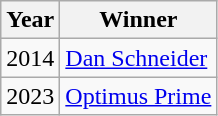<table class="wikitable">
<tr>
<th>Year</th>
<th>Winner</th>
</tr>
<tr>
<td>2014</td>
<td><a href='#'>Dan Schneider</a></td>
</tr>
<tr>
<td>2023</td>
<td><a href='#'>Optimus Prime</a></td>
</tr>
</table>
